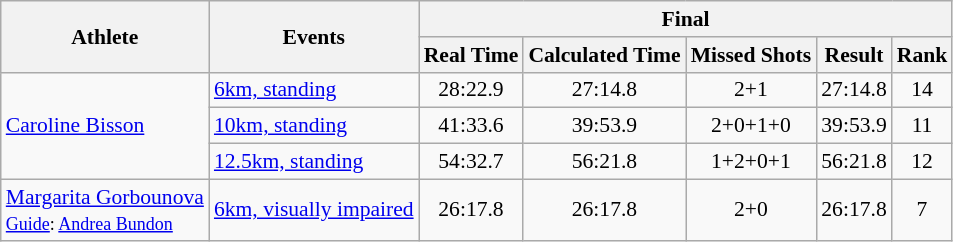<table class="wikitable" style="font-size:90%">
<tr>
<th rowspan="2">Athlete</th>
<th rowspan="2">Events</th>
<th colspan="5">Final</th>
</tr>
<tr>
<th>Real Time</th>
<th>Calculated Time</th>
<th>Missed Shots</th>
<th>Result</th>
<th>Rank</th>
</tr>
<tr>
<td rowspan=3><a href='#'>Caroline Bisson</a></td>
<td><a href='#'>6km, standing</a></td>
<td align="center">28:22.9</td>
<td align="center">27:14.8</td>
<td align="center">2+1</td>
<td align="center">27:14.8</td>
<td align="center">14</td>
</tr>
<tr>
<td><a href='#'>10km, standing</a></td>
<td align="center">41:33.6</td>
<td align="center">39:53.9</td>
<td align="center">2+0+1+0</td>
<td align="center">39:53.9</td>
<td align="center">11</td>
</tr>
<tr>
<td><a href='#'>12.5km, standing</a></td>
<td align="center">54:32.7</td>
<td align="center">56:21.8</td>
<td align="center">1+2+0+1</td>
<td align="center">56:21.8</td>
<td align="center">12</td>
</tr>
<tr>
<td><a href='#'>Margarita Gorbounova</a><br><small><a href='#'>Guide</a>: <a href='#'>Andrea Bundon</a></small></td>
<td><a href='#'>6km, visually impaired</a></td>
<td align="center">26:17.8</td>
<td align="center">26:17.8</td>
<td align="center">2+0</td>
<td align="center">26:17.8</td>
<td align="center">7</td>
</tr>
</table>
